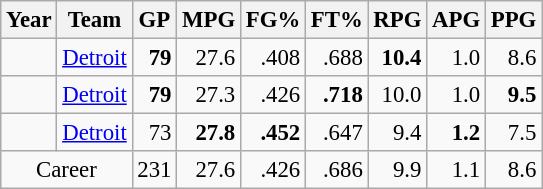<table class="wikitable sortable" style="font-size:95%; text-align:right;">
<tr>
<th>Year</th>
<th>Team</th>
<th>GP</th>
<th>MPG</th>
<th>FG%</th>
<th>FT%</th>
<th>RPG</th>
<th>APG</th>
<th>PPG</th>
</tr>
<tr>
<td style="text-align:left;"></td>
<td style="text-align:left;"><a href='#'>Detroit</a></td>
<td><strong>79</strong></td>
<td>27.6</td>
<td>.408</td>
<td>.688</td>
<td><strong>10.4</strong></td>
<td>1.0</td>
<td>8.6</td>
</tr>
<tr>
<td style="text-align:left;"></td>
<td style="text-align:left;"><a href='#'>Detroit</a></td>
<td><strong>79</strong></td>
<td>27.3</td>
<td>.426</td>
<td><strong>.718</strong></td>
<td>10.0</td>
<td>1.0</td>
<td><strong>9.5</strong></td>
</tr>
<tr>
<td style="text-align:left;"></td>
<td style="text-align:left;"><a href='#'>Detroit</a></td>
<td>73</td>
<td><strong>27.8</strong></td>
<td><strong>.452</strong></td>
<td>.647</td>
<td>9.4</td>
<td><strong>1.2</strong></td>
<td>7.5</td>
</tr>
<tr>
<td colspan="2" style="text-align:center;">Career</td>
<td>231</td>
<td>27.6</td>
<td>.426</td>
<td>.686</td>
<td>9.9</td>
<td>1.1</td>
<td>8.6</td>
</tr>
</table>
